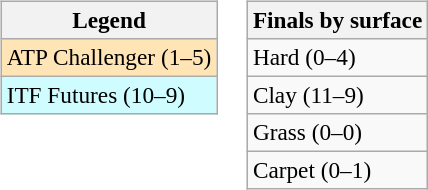<table>
<tr valign=top>
<td><br><table class=wikitable style=font-size:97%>
<tr>
<th>Legend</th>
</tr>
<tr bgcolor=moccasin>
<td>ATP Challenger (1–5)</td>
</tr>
<tr bgcolor=cffcff>
<td>ITF Futures (10–9)</td>
</tr>
</table>
</td>
<td><br><table class=wikitable style=font-size:97%>
<tr>
<th>Finals by surface</th>
</tr>
<tr>
<td>Hard (0–4)</td>
</tr>
<tr>
<td>Clay (11–9)</td>
</tr>
<tr>
<td>Grass (0–0)</td>
</tr>
<tr>
<td>Carpet (0–1)</td>
</tr>
</table>
</td>
</tr>
</table>
